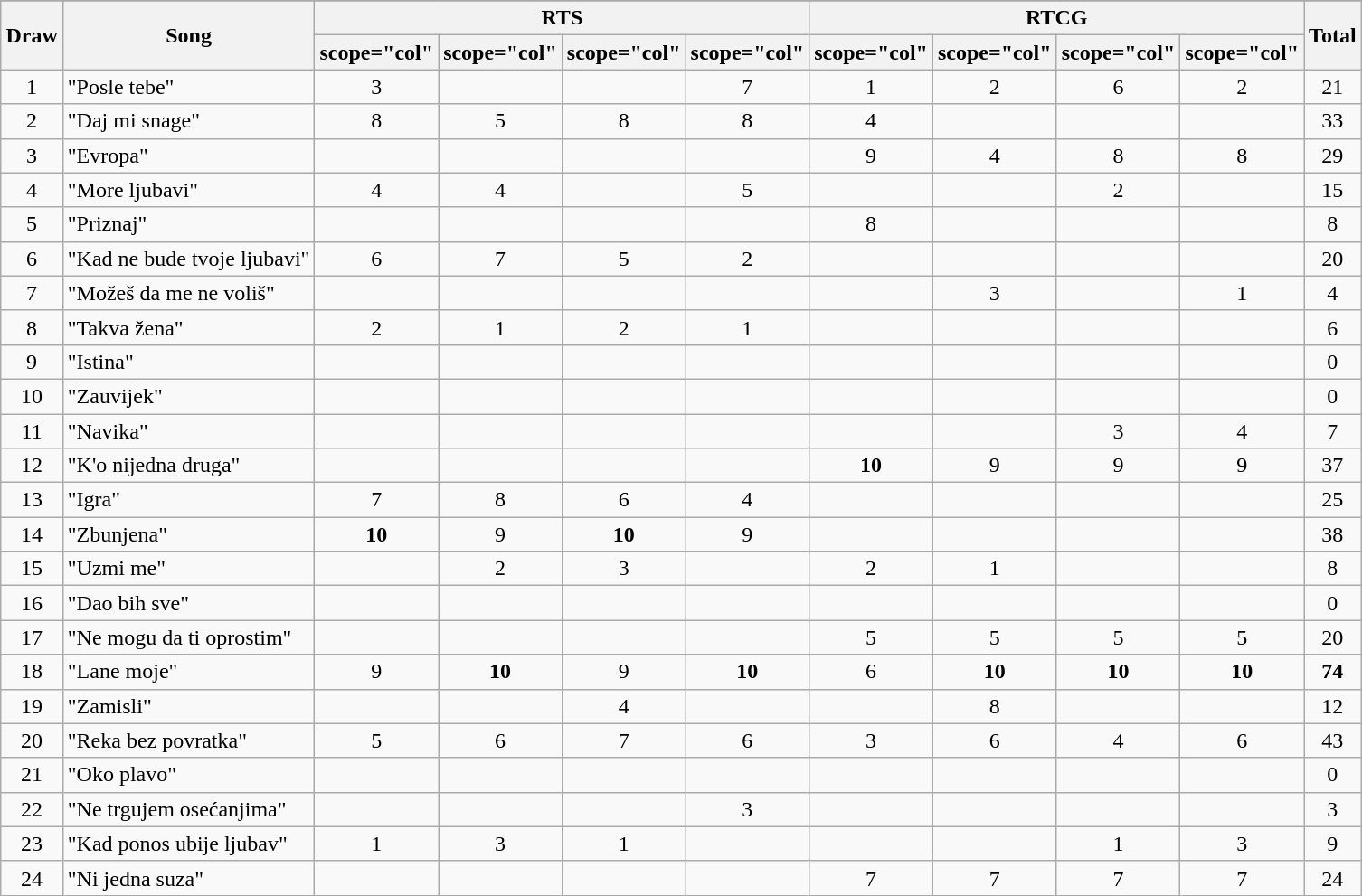<table class="wikitable plainrowheaders" style="margin: 1em auto 1em auto; text-align:center;">
<tr>
</tr>
<tr>
<th rowspan="2">Draw</th>
<th rowspan="2">Song</th>
<th colspan="4">RTS</th>
<th colspan="4">RTCG</th>
<th rowspan="2">Total</th>
</tr>
<tr>
<th>scope="col" </th>
<th>scope="col" </th>
<th>scope="col" </th>
<th>scope="col" </th>
<th>scope="col" </th>
<th>scope="col" </th>
<th>scope="col" </th>
<th>scope="col" </th>
</tr>
<tr>
<td>1</td>
<td align="left">"Posle tebe"</td>
<td>3</td>
<td></td>
<td></td>
<td>7</td>
<td>1</td>
<td>2</td>
<td>6</td>
<td>2</td>
<td>21</td>
</tr>
<tr>
<td>2</td>
<td align="left">"Daj mi snage"</td>
<td>8</td>
<td>5</td>
<td>8</td>
<td>8</td>
<td>4</td>
<td></td>
<td></td>
<td></td>
<td>33</td>
</tr>
<tr>
<td>3</td>
<td align="left">"Evropa"</td>
<td></td>
<td></td>
<td></td>
<td></td>
<td>9</td>
<td>4</td>
<td>8</td>
<td>8</td>
<td>29</td>
</tr>
<tr>
<td>4</td>
<td align="left">"More ljubavi"</td>
<td>4</td>
<td>4</td>
<td></td>
<td>5</td>
<td></td>
<td></td>
<td>2</td>
<td></td>
<td>15</td>
</tr>
<tr>
<td>5</td>
<td align="left">"Priznaj"</td>
<td></td>
<td></td>
<td></td>
<td></td>
<td>8</td>
<td></td>
<td></td>
<td></td>
<td>8</td>
</tr>
<tr>
<td>6</td>
<td align="left">"Kad ne bude tvoje ljubavi"</td>
<td>6</td>
<td>7</td>
<td>5</td>
<td>2</td>
<td></td>
<td></td>
<td></td>
<td></td>
<td>20</td>
</tr>
<tr>
<td>7</td>
<td align="left">"Možeš da me ne voliš"</td>
<td></td>
<td></td>
<td></td>
<td></td>
<td></td>
<td>3</td>
<td></td>
<td>1</td>
<td>4</td>
</tr>
<tr>
<td>8</td>
<td align="left">"Takva žena"</td>
<td>2</td>
<td>1</td>
<td>2</td>
<td>1</td>
<td></td>
<td></td>
<td></td>
<td></td>
<td>6</td>
</tr>
<tr>
<td>9</td>
<td align="left">"Istina"</td>
<td></td>
<td></td>
<td></td>
<td></td>
<td></td>
<td></td>
<td></td>
<td></td>
<td>0</td>
</tr>
<tr>
<td>10</td>
<td align="left">"Zauvijek"</td>
<td></td>
<td></td>
<td></td>
<td></td>
<td></td>
<td></td>
<td></td>
<td></td>
<td>0</td>
</tr>
<tr>
<td>11</td>
<td align="left">"Navika"</td>
<td></td>
<td></td>
<td></td>
<td></td>
<td></td>
<td></td>
<td>3</td>
<td>4</td>
<td>7</td>
</tr>
<tr>
<td>12</td>
<td align="left">"K'o nijedna druga"</td>
<td></td>
<td></td>
<td></td>
<td></td>
<td><strong>10</strong></td>
<td>9</td>
<td>9</td>
<td>9</td>
<td>37</td>
</tr>
<tr>
<td>13</td>
<td align="left">"Igra"</td>
<td>7</td>
<td>8</td>
<td>6</td>
<td>4</td>
<td></td>
<td></td>
<td></td>
<td></td>
<td>25</td>
</tr>
<tr>
<td>14</td>
<td align="left">"Zbunjena"</td>
<td><strong>10</strong></td>
<td>9</td>
<td><strong>10</strong></td>
<td>9</td>
<td></td>
<td></td>
<td></td>
<td></td>
<td>38</td>
</tr>
<tr>
<td>15</td>
<td align="left">"Uzmi me"</td>
<td></td>
<td>2</td>
<td>3</td>
<td></td>
<td>2</td>
<td>1</td>
<td></td>
<td></td>
<td>8</td>
</tr>
<tr>
<td>16</td>
<td align="left">"Dao bih sve"</td>
<td></td>
<td></td>
<td></td>
<td></td>
<td></td>
<td></td>
<td></td>
<td></td>
<td>0</td>
</tr>
<tr>
<td>17</td>
<td align="left">"Ne mogu da ti oprostim"</td>
<td></td>
<td></td>
<td></td>
<td></td>
<td>5</td>
<td>5</td>
<td>5</td>
<td>5</td>
<td>20</td>
</tr>
<tr>
<td>18</td>
<td align="left">"Lane moje"</td>
<td>9</td>
<td><strong>10</strong></td>
<td>9</td>
<td><strong>10</strong></td>
<td>6</td>
<td><strong>10</strong></td>
<td><strong>10</strong></td>
<td><strong>10</strong></td>
<td><strong>74</strong></td>
</tr>
<tr>
<td>19</td>
<td align="left">"Zamisli"</td>
<td></td>
<td></td>
<td>4</td>
<td></td>
<td></td>
<td>8</td>
<td></td>
<td></td>
<td>12</td>
</tr>
<tr>
<td>20</td>
<td align="left">"Reka bez povratka"</td>
<td>5</td>
<td>6</td>
<td>7</td>
<td>6</td>
<td>3</td>
<td>6</td>
<td>4</td>
<td>6</td>
<td>43</td>
</tr>
<tr>
<td>21</td>
<td align="left">"Oko plavo"</td>
<td></td>
<td></td>
<td></td>
<td></td>
<td></td>
<td></td>
<td></td>
<td></td>
<td>0</td>
</tr>
<tr>
<td>22</td>
<td align="left">"Ne trgujem osećanjima"</td>
<td></td>
<td></td>
<td></td>
<td>3</td>
<td></td>
<td></td>
<td></td>
<td></td>
<td>3</td>
</tr>
<tr>
<td>23</td>
<td align="left">"Kad ponos ubije ljubav"</td>
<td>1</td>
<td>3</td>
<td>1</td>
<td></td>
<td></td>
<td></td>
<td>1</td>
<td>3</td>
<td>9</td>
</tr>
<tr>
<td>24</td>
<td align="left">"Ni jedna suza"</td>
<td></td>
<td></td>
<td></td>
<td></td>
<td>7</td>
<td>7</td>
<td>7</td>
<td>7</td>
<td>24</td>
</tr>
</table>
